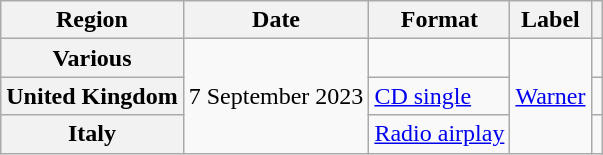<table class="wikitable plainrowheaders">
<tr>
<th scope="col">Region</th>
<th scope="col">Date</th>
<th scope="col">Format</th>
<th scope="col">Label</th>
<th scope="col"></th>
</tr>
<tr>
<th scope="row">Various</th>
<td rowspan="3">7 September 2023</td>
<td></td>
<td rowspan="3"><a href='#'>Warner</a></td>
<td style="text-align:center"></td>
</tr>
<tr>
<th scope="row">United Kingdom</th>
<td><a href='#'>CD single</a></td>
<td style="text-align:center"></td>
</tr>
<tr>
<th scope="row">Italy</th>
<td><a href='#'>Radio airplay</a></td>
<td style="text-align:center"></td>
</tr>
</table>
